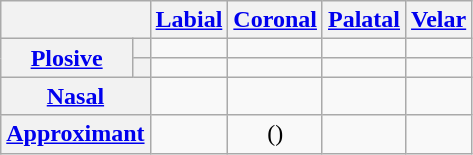<table class="wikitable" style="text-align: center;">
<tr>
<th colspan="2"></th>
<th><a href='#'>Labial</a></th>
<th><a href='#'>Coronal</a></th>
<th><a href='#'>Palatal</a></th>
<th><a href='#'>Velar</a></th>
</tr>
<tr>
<th rowspan="2"><a href='#'>Plosive</a></th>
<th></th>
<td></td>
<td></td>
<td></td>
<td></td>
</tr>
<tr>
<th></th>
<td></td>
<td></td>
<td></td>
<td></td>
</tr>
<tr>
<th colspan="2"><a href='#'>Nasal</a></th>
<td></td>
<td></td>
<td></td>
<td></td>
</tr>
<tr>
<th colspan="2"><a href='#'>Approximant</a></th>
<td></td>
<td> ()</td>
<td></td>
<td></td>
</tr>
</table>
